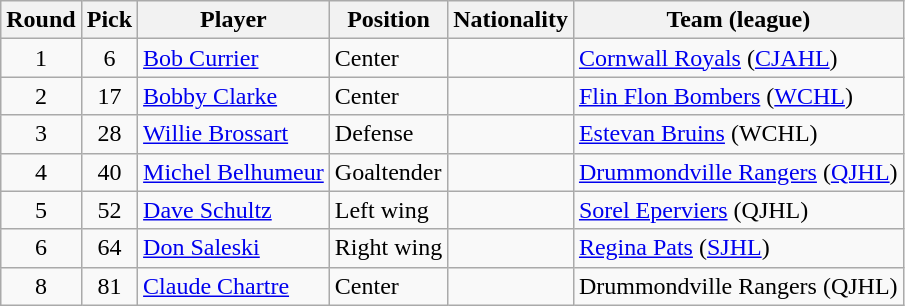<table class="wikitable">
<tr>
<th>Round</th>
<th>Pick</th>
<th>Player</th>
<th>Position</th>
<th>Nationality</th>
<th>Team (league)</th>
</tr>
<tr>
<td style="text-align:center">1</td>
<td style="text-align:center">6</td>
<td><a href='#'>Bob Currier</a></td>
<td>Center</td>
<td></td>
<td><a href='#'>Cornwall Royals</a> (<a href='#'>CJAHL</a>)</td>
</tr>
<tr>
<td style="text-align:center">2</td>
<td style="text-align:center">17</td>
<td><a href='#'>Bobby Clarke</a></td>
<td>Center</td>
<td></td>
<td><a href='#'>Flin Flon Bombers</a> (<a href='#'>WCHL</a>)</td>
</tr>
<tr>
<td style="text-align:center">3</td>
<td style="text-align:center">28</td>
<td><a href='#'>Willie Brossart</a></td>
<td>Defense</td>
<td></td>
<td><a href='#'>Estevan Bruins</a> (WCHL)</td>
</tr>
<tr>
<td style="text-align:center">4</td>
<td style="text-align:center">40</td>
<td><a href='#'>Michel Belhumeur</a></td>
<td>Goaltender</td>
<td></td>
<td><a href='#'>Drummondville Rangers</a> (<a href='#'>QJHL</a>)</td>
</tr>
<tr>
<td style="text-align:center">5</td>
<td style="text-align:center">52</td>
<td><a href='#'>Dave Schultz</a></td>
<td>Left wing</td>
<td></td>
<td><a href='#'>Sorel Eperviers</a> (QJHL)</td>
</tr>
<tr>
<td style="text-align:center">6</td>
<td style="text-align:center">64</td>
<td><a href='#'>Don Saleski</a></td>
<td>Right wing</td>
<td></td>
<td><a href='#'>Regina Pats</a> (<a href='#'>SJHL</a>)</td>
</tr>
<tr>
<td style="text-align:center">8</td>
<td style="text-align:center">81</td>
<td><a href='#'>Claude Chartre</a></td>
<td>Center</td>
<td></td>
<td>Drummondville Rangers (QJHL)</td>
</tr>
</table>
